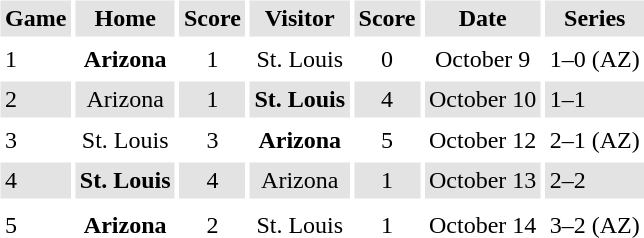<table border="0" cellspacing="3" cellpadding="3">
<tr style="background: #e3e3e3;">
<th>Game</th>
<th>Home</th>
<th>Score</th>
<th>Visitor</th>
<th>Score</th>
<th>Date</th>
<th>Series</th>
</tr>
<tr>
<td>1</td>
<td align="center"><strong>Arizona</strong></td>
<td align="center">1</td>
<td align="center">St. Louis</td>
<td align="center">0</td>
<td align="center">October 9</td>
<td>1–0 (AZ)</td>
</tr>
<tr style="background: #e3e3e3;">
<td>2</td>
<td align="center">Arizona</td>
<td align="center">1</td>
<td align="center"><strong>St. Louis</strong></td>
<td align="center">4</td>
<td align="center">October 10</td>
<td>1–1</td>
</tr>
<tr>
<td>3</td>
<td align="center">St. Louis</td>
<td align="center">3</td>
<td align="center"><strong>Arizona</strong></td>
<td align="center">5</td>
<td align="center">October 12</td>
<td>2–1 (AZ)</td>
</tr>
<tr style="background: #e3e3e3;">
<td>4</td>
<td align="center"><strong>St. Louis</strong></td>
<td align="center">4</td>
<td align="center">Arizona</td>
<td align="center">1</td>
<td align="center">October 13</td>
<td>2–2</td>
</tr>
<tr>
</tr>
<tr>
<td>5</td>
<td align="center"><strong>Arizona</strong></td>
<td align="center">2</td>
<td align="center">St. Louis</td>
<td align="center">1</td>
<td align="center">October 14</td>
<td>3–2 (AZ)</td>
</tr>
<tr>
</tr>
</table>
